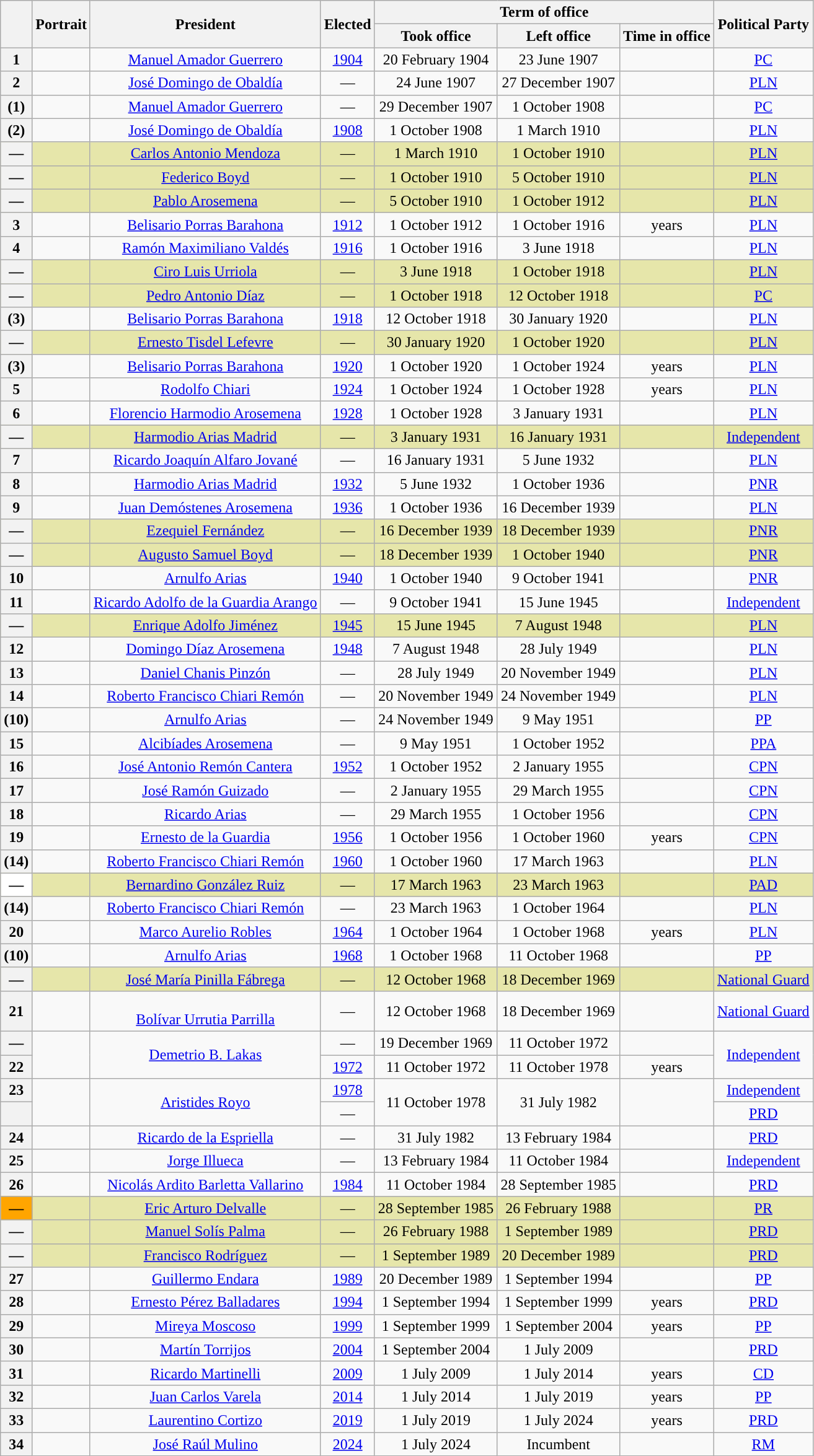<table class="wikitable" style="text-align:center">
<tr>
<th rowspan="2"></th>
<th rowspan="2">Portrait</th>
<th rowspan="2">President<br></th>
<th rowspan="2">Elected</th>
<th colspan="3">Term of office</th>
<th rowspan="2">Political Party</th>
</tr>
<tr>
<th>Took office</th>
<th>Left office</th>
<th>Time in office</th>
</tr>
<tr>
<th style="background:">1</th>
<td></td>
<td><a href='#'>Manuel Amador Guerrero</a><br></td>
<td><a href='#'>1904</a></td>
<td>20 February 1904</td>
<td>23 June 1907</td>
<td></td>
<td><a href='#'>PC</a></td>
</tr>
<tr>
<th style="background:">2</th>
<td></td>
<td><a href='#'>José Domingo de Obaldía</a><br></td>
<td>—</td>
<td>24 June 1907</td>
<td>27 December 1907</td>
<td></td>
<td><a href='#'>PLN</a></td>
</tr>
<tr>
<th style="background:">(1)</th>
<td></td>
<td><a href='#'>Manuel Amador Guerrero</a><br></td>
<td>—</td>
<td>29 December 1907</td>
<td>1 October 1908</td>
<td></td>
<td><a href='#'>PC</a></td>
</tr>
<tr>
<th style="background:">(2)</th>
<td></td>
<td><a href='#'>José Domingo de Obaldía</a><br></td>
<td><a href='#'>1908</a></td>
<td>1 October 1908</td>
<td>1 March 1910</td>
<td></td>
<td><a href='#'>PLN</a></td>
</tr>
<tr style="background:#e6e6aa;">
<th style="background:">—</th>
<td></td>
<td><a href='#'>Carlos Antonio Mendoza</a><br></td>
<td>—</td>
<td>1 March 1910</td>
<td>1 October 1910</td>
<td></td>
<td><a href='#'>PLN</a></td>
</tr>
<tr style="background:#e6e6aa;">
<th style="background:">—</th>
<td></td>
<td><a href='#'>Federico Boyd</a><br></td>
<td>—</td>
<td>1 October 1910</td>
<td>5 October 1910</td>
<td></td>
<td><a href='#'>PLN</a></td>
</tr>
<tr style="background:#e6e6aa;">
<th style="background:">—</th>
<td></td>
<td><a href='#'>Pablo Arosemena</a><br></td>
<td>—</td>
<td>5 October 1910</td>
<td>1 October 1912</td>
<td></td>
<td><a href='#'>PLN</a></td>
</tr>
<tr>
<th style="background:">3</th>
<td></td>
<td><a href='#'>Belisario Porras Barahona</a><br></td>
<td><a href='#'>1912</a></td>
<td>1 October 1912</td>
<td>1 October 1916</td>
<td> years</td>
<td><a href='#'>PLN</a></td>
</tr>
<tr>
<th style="background:">4</th>
<td></td>
<td><a href='#'>Ramón Maximiliano Valdés</a><br></td>
<td><a href='#'>1916</a></td>
<td>1 October 1916</td>
<td>3 June 1918</td>
<td></td>
<td><a href='#'>PLN</a></td>
</tr>
<tr style="background:#e6e6aa;">
<th style="background:">—</th>
<td></td>
<td><a href='#'>Ciro Luis Urriola</a><br></td>
<td>—</td>
<td>3 June 1918</td>
<td>1 October 1918</td>
<td></td>
<td><a href='#'>PLN</a></td>
</tr>
<tr style="background:#e6e6aa;">
<th style="background:">—</th>
<td></td>
<td><a href='#'>Pedro Antonio Díaz</a><br></td>
<td>—</td>
<td>1 October 1918</td>
<td>12 October 1918</td>
<td></td>
<td><a href='#'>PC</a></td>
</tr>
<tr>
<th style="background:">(3)</th>
<td></td>
<td><a href='#'>Belisario Porras Barahona</a><br></td>
<td><a href='#'>1918</a></td>
<td>12 October 1918</td>
<td>30 January 1920</td>
<td></td>
<td><a href='#'>PLN</a></td>
</tr>
<tr style="background:#e6e6aa;">
<th style="background:">—</th>
<td></td>
<td><a href='#'>Ernesto Tisdel Lefevre</a><br></td>
<td>—</td>
<td>30 January 1920</td>
<td>1 October 1920</td>
<td></td>
<td><a href='#'>PLN</a></td>
</tr>
<tr>
<th style="background:">(3)</th>
<td></td>
<td><a href='#'>Belisario Porras Barahona</a><br></td>
<td><a href='#'>1920</a></td>
<td>1 October 1920</td>
<td>1 October 1924</td>
<td> years</td>
<td><a href='#'>PLN</a></td>
</tr>
<tr>
<th style="background:">5</th>
<td></td>
<td><a href='#'>Rodolfo Chiari</a><br></td>
<td><a href='#'>1924</a></td>
<td>1 October 1924</td>
<td>1 October 1928</td>
<td> years</td>
<td><a href='#'>PLN</a></td>
</tr>
<tr>
<th style="background:">6</th>
<td></td>
<td><a href='#'>Florencio Harmodio Arosemena</a><br></td>
<td><a href='#'>1928</a></td>
<td>1 October 1928</td>
<td>3 January 1931<br></td>
<td></td>
<td><a href='#'>PLN</a></td>
</tr>
<tr style="background:#e6e6aa;">
<th style="background:">—</th>
<td></td>
<td><a href='#'>Harmodio Arias Madrid</a><br></td>
<td>—</td>
<td>3 January 1931</td>
<td>16 January 1931</td>
<td></td>
<td><a href='#'>Independent</a></td>
</tr>
<tr>
<th style="background:">7</th>
<td></td>
<td><a href='#'>Ricardo Joaquín Alfaro Jované</a><br></td>
<td>—</td>
<td>16 January 1931</td>
<td>5 June 1932</td>
<td></td>
<td><a href='#'>PLN</a></td>
</tr>
<tr>
<th style="background:">8</th>
<td></td>
<td><a href='#'>Harmodio Arias Madrid</a><br></td>
<td><a href='#'>1932</a></td>
<td>5 June 1932</td>
<td>1 October 1936</td>
<td></td>
<td><a href='#'>PNR</a></td>
</tr>
<tr>
<th style="background:">9</th>
<td></td>
<td><a href='#'>Juan Demóstenes Arosemena</a><br></td>
<td><a href='#'>1936</a></td>
<td>1 October 1936</td>
<td>16 December 1939</td>
<td></td>
<td><a href='#'>PLN</a></td>
</tr>
<tr style="background:#e6e6aa;">
<th style="background:">—</th>
<td></td>
<td><a href='#'>Ezequiel Fernández</a><br></td>
<td>—</td>
<td>16 December 1939</td>
<td>18 December 1939</td>
<td></td>
<td><a href='#'>PNR</a></td>
</tr>
<tr style="background:#e6e6aa;">
<th style="background:">—</th>
<td></td>
<td><a href='#'>Augusto Samuel Boyd</a><br></td>
<td>—</td>
<td>18 December 1939</td>
<td>1 October 1940</td>
<td></td>
<td><a href='#'>PNR</a></td>
</tr>
<tr>
<th style="background:">10</th>
<td></td>
<td><a href='#'>Arnulfo Arias</a><br></td>
<td><a href='#'>1940</a></td>
<td>1 October 1940</td>
<td>9 October 1941<br></td>
<td></td>
<td><a href='#'>PNR</a></td>
</tr>
<tr>
<th style="background:">11</th>
<td></td>
<td><a href='#'>Ricardo Adolfo de la Guardia Arango</a><br></td>
<td>—</td>
<td>9 October 1941</td>
<td>15 June 1945</td>
<td></td>
<td><a href='#'>Independent</a></td>
</tr>
<tr style="background:#e6e6aa;">
<th style="background:">—</th>
<td></td>
<td><a href='#'>Enrique Adolfo Jiménez</a><br></td>
<td><a href='#'>1945</a></td>
<td>15 June 1945</td>
<td>7 August 1948</td>
<td></td>
<td><a href='#'>PLN</a></td>
</tr>
<tr>
<th style="background:">12</th>
<td></td>
<td><a href='#'>Domingo Díaz Arosemena</a><br></td>
<td><a href='#'>1948</a></td>
<td>7 August 1948</td>
<td>28 July 1949<br></td>
<td></td>
<td><a href='#'>PLN</a></td>
</tr>
<tr>
<th style="background:">13</th>
<td></td>
<td><a href='#'>Daniel Chanis Pinzón</a><br></td>
<td>—</td>
<td>28 July 1949</td>
<td>20 November 1949</td>
<td></td>
<td><a href='#'>PLN</a></td>
</tr>
<tr>
<th style="background:">14</th>
<td></td>
<td><a href='#'>Roberto Francisco Chiari Remón</a><br></td>
<td>—</td>
<td>20 November 1949</td>
<td>24 November 1949</td>
<td></td>
<td><a href='#'>PLN</a></td>
</tr>
<tr>
<th style="background:">(10)</th>
<td></td>
<td><a href='#'>Arnulfo Arias</a><br></td>
<td>—</td>
<td>24 November 1949</td>
<td>9 May 1951</td>
<td></td>
<td><a href='#'>PP</a></td>
</tr>
<tr>
<th style="background:">15</th>
<td></td>
<td><a href='#'>Alcibíades Arosemena</a><br></td>
<td>—</td>
<td>9 May 1951</td>
<td>1 October 1952</td>
<td></td>
<td><a href='#'>PPA</a></td>
</tr>
<tr>
<th style="background:">16</th>
<td></td>
<td><a href='#'>José Antonio Remón Cantera</a><br></td>
<td><a href='#'>1952</a></td>
<td>1 October 1952</td>
<td>2 January 1955<br></td>
<td></td>
<td><a href='#'>CPN</a></td>
</tr>
<tr>
<th style="background:">17</th>
<td></td>
<td><a href='#'>José Ramón Guizado</a><br></td>
<td>—</td>
<td>2 January 1955</td>
<td>29 March 1955</td>
<td></td>
<td><a href='#'>CPN</a></td>
</tr>
<tr>
<th style="background:">18</th>
<td></td>
<td><a href='#'>Ricardo Arias</a><br></td>
<td>—</td>
<td>29 March 1955</td>
<td>1 October 1956</td>
<td></td>
<td><a href='#'>CPN</a></td>
</tr>
<tr>
<th style="background:">19</th>
<td></td>
<td><a href='#'>Ernesto de la Guardia</a><br></td>
<td><a href='#'>1956</a></td>
<td>1 October 1956</td>
<td>1 October 1960</td>
<td> years</td>
<td><a href='#'>CPN</a></td>
</tr>
<tr>
<th style="background:">(14)</th>
<td></td>
<td><a href='#'>Roberto Francisco Chiari Remón</a><br></td>
<td><a href='#'>1960</a></td>
<td>1 October 1960</td>
<td>17 March 1963</td>
<td></td>
<td><a href='#'>PLN</a></td>
</tr>
<tr style="background:#e6e6aa;">
<th style="background:#FFFFFF;">—</th>
<td></td>
<td><a href='#'>Bernardino González Ruiz</a><br></td>
<td>—</td>
<td>17 March 1963</td>
<td>23 March 1963</td>
<td></td>
<td><a href='#'>PAD</a></td>
</tr>
<tr>
<th style="background:">(14)</th>
<td></td>
<td><a href='#'>Roberto Francisco Chiari Remón</a><br></td>
<td>—</td>
<td>23 March 1963</td>
<td>1 October 1964</td>
<td></td>
<td><a href='#'>PLN</a></td>
</tr>
<tr>
<th style="background:">20</th>
<td></td>
<td><a href='#'>Marco Aurelio Robles</a><br></td>
<td><a href='#'>1964</a></td>
<td>1 October 1964</td>
<td>1 October 1968</td>
<td> years</td>
<td><a href='#'>PLN</a></td>
</tr>
<tr>
<th style="background:">(10)</th>
<td></td>
<td><a href='#'>Arnulfo Arias</a><br></td>
<td><a href='#'>1968</a></td>
<td>1 October 1968</td>
<td>11 October 1968<br></td>
<td></td>
<td><a href='#'>PP</a></td>
</tr>
<tr style="background:#e6e6aa;">
<th style="background:">—</th>
<td></td>
<td><a href='#'>José María Pinilla Fábrega</a><br></td>
<td>—</td>
<td>12 October 1968</td>
<td>18 December 1969</td>
<td></td>
<td><a href='#'>National Guard</a></td>
</tr>
<tr>
<th style="background:">21</th>
<td></td>
<td><br><a href='#'>Bolívar Urrutia Parrilla</a><br></td>
<td>—</td>
<td>12 October 1968</td>
<td>18 December 1969</td>
<td></td>
<td><a href='#'>National Guard</a></td>
</tr>
<tr>
<th style="background:">—</th>
<td rowspan=2></td>
<td rowspan=2><a href='#'>Demetrio B. Lakas</a><br></td>
<td>—</td>
<td>19 December 1969</td>
<td>11 October 1972</td>
<td></td>
<td rowspan=2><a href='#'>Independent</a></td>
</tr>
<tr>
<th style="background:">22</th>
<td><a href='#'>1972</a></td>
<td>11 October 1972</td>
<td>11 October 1978</td>
<td> years</td>
</tr>
<tr>
<th style="background:">23</th>
<td rowspan="2"></td>
<td rowspan="2"><a href='#'>Aristides Royo</a><br></td>
<td><a href='#'>1978</a></td>
<td rowspan="2">11 October 1978</td>
<td rowspan="2">31 July 1982</td>
<td rowspan="2"></td>
<td><a href='#'>Independent</a><br></td>
</tr>
<tr>
<th style="background:"></th>
<td>—</td>
<td><a href='#'>PRD</a></td>
</tr>
<tr>
<th style="background:">24</th>
<td></td>
<td><a href='#'>Ricardo de la Espriella</a><br></td>
<td>—</td>
<td>31 July 1982</td>
<td>13 February 1984</td>
<td></td>
<td><a href='#'>PRD</a></td>
</tr>
<tr>
<th style="background:">25</th>
<td></td>
<td><a href='#'>Jorge Illueca</a><br></td>
<td>—</td>
<td>13 February 1984</td>
<td>11 October 1984</td>
<td></td>
<td><a href='#'>Independent</a></td>
</tr>
<tr>
<th style="background:">26</th>
<td></td>
<td><a href='#'>Nicolás Ardito Barletta Vallarino</a><br></td>
<td><a href='#'>1984</a></td>
<td>11 October 1984</td>
<td>28 September 1985</td>
<td></td>
<td><a href='#'>PRD</a></td>
</tr>
<tr style="background:#e6e6aa;">
<th style="background:Orange;">—</th>
<td></td>
<td><a href='#'>Eric Arturo Delvalle</a><br></td>
<td>—</td>
<td>28 September 1985</td>
<td>26 February 1988</td>
<td></td>
<td><a href='#'>PR</a></td>
</tr>
<tr style="background:#e6e6aa;">
<th style="background:">—</th>
<td></td>
<td><a href='#'>Manuel Solís Palma</a><br></td>
<td>—</td>
<td>26 February 1988</td>
<td>1 September 1989</td>
<td></td>
<td><a href='#'>PRD</a></td>
</tr>
<tr style="background:#e6e6aa;">
<th style="background:">—</th>
<td></td>
<td><a href='#'>Francisco Rodríguez</a><br></td>
<td>—</td>
<td>1 September 1989</td>
<td>20 December 1989<br></td>
<td></td>
<td><a href='#'>PRD</a></td>
</tr>
<tr>
<th style="background:">27</th>
<td></td>
<td><a href='#'>Guillermo Endara</a><br></td>
<td><a href='#'>1989</a></td>
<td>20 December 1989</td>
<td>1 September 1994</td>
<td></td>
<td><a href='#'>PP</a></td>
</tr>
<tr>
<th style="background:">28</th>
<td></td>
<td><a href='#'>Ernesto Pérez Balladares</a><br></td>
<td><a href='#'>1994</a></td>
<td>1 September 1994</td>
<td>1 September 1999</td>
<td> years</td>
<td><a href='#'>PRD</a></td>
</tr>
<tr>
<th style="background:">29</th>
<td></td>
<td><a href='#'>Mireya Moscoso</a><br></td>
<td><a href='#'>1999</a></td>
<td>1 September 1999</td>
<td>1 September 2004</td>
<td> years</td>
<td><a href='#'>PP</a></td>
</tr>
<tr>
<th style="background:">30</th>
<td></td>
<td><a href='#'>Martín Torrijos</a><br></td>
<td><a href='#'>2004</a></td>
<td>1 September 2004</td>
<td>1 July 2009</td>
<td></td>
<td><a href='#'>PRD</a></td>
</tr>
<tr>
<th style="background:">31</th>
<td></td>
<td><a href='#'>Ricardo Martinelli</a><br></td>
<td><a href='#'>2009</a></td>
<td>1 July 2009</td>
<td>1 July 2014</td>
<td> years</td>
<td><a href='#'>CD</a></td>
</tr>
<tr>
<th style="background:">32</th>
<td></td>
<td><a href='#'>Juan Carlos Varela</a><br></td>
<td><a href='#'>2014</a></td>
<td>1 July 2014</td>
<td>1 July 2019</td>
<td> years</td>
<td><a href='#'>PP</a></td>
</tr>
<tr>
<th style="background:">33</th>
<td></td>
<td><a href='#'>Laurentino Cortizo</a><br></td>
<td><a href='#'>2019</a></td>
<td>1 July 2019</td>
<td>1 July 2024</td>
<td> years</td>
<td><a href='#'>PRD</a></td>
</tr>
<tr>
<th style="background:">34</th>
<td></td>
<td><a href='#'>José Raúl Mulino</a><br></td>
<td><a href='#'>2024</a></td>
<td>1 July 2024</td>
<td>Incumbent</td>
<td></td>
<td><a href='#'>RM</a></td>
</tr>
</table>
